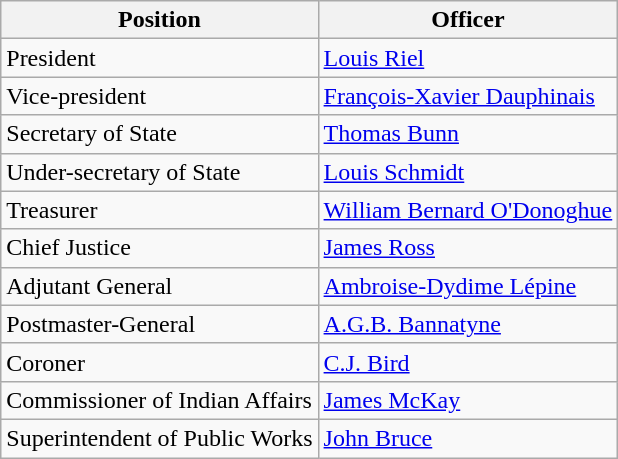<table class="wikitable sortable">
<tr>
<th>Position</th>
<th>Officer</th>
</tr>
<tr>
<td>President</td>
<td><a href='#'>Louis Riel</a></td>
</tr>
<tr>
<td>Vice-president</td>
<td><a href='#'>François-Xavier Dauphinais</a></td>
</tr>
<tr>
<td>Secretary of State</td>
<td><a href='#'>Thomas Bunn</a></td>
</tr>
<tr>
<td>Under-secretary of State</td>
<td><a href='#'>Louis Schmidt</a></td>
</tr>
<tr>
<td>Treasurer</td>
<td><a href='#'>William Bernard O'Donoghue</a></td>
</tr>
<tr>
<td>Chief Justice</td>
<td><a href='#'>James Ross</a></td>
</tr>
<tr>
<td>Adjutant General</td>
<td><a href='#'>Ambroise-Dydime Lépine</a></td>
</tr>
<tr>
<td>Postmaster-General</td>
<td><a href='#'>A.G.B. Bannatyne</a></td>
</tr>
<tr>
<td>Coroner</td>
<td><a href='#'>C.J. Bird</a></td>
</tr>
<tr>
<td>Commissioner of Indian Affairs</td>
<td><a href='#'>James McKay</a></td>
</tr>
<tr>
<td>Superintendent of Public Works</td>
<td><a href='#'>John Bruce</a></td>
</tr>
</table>
